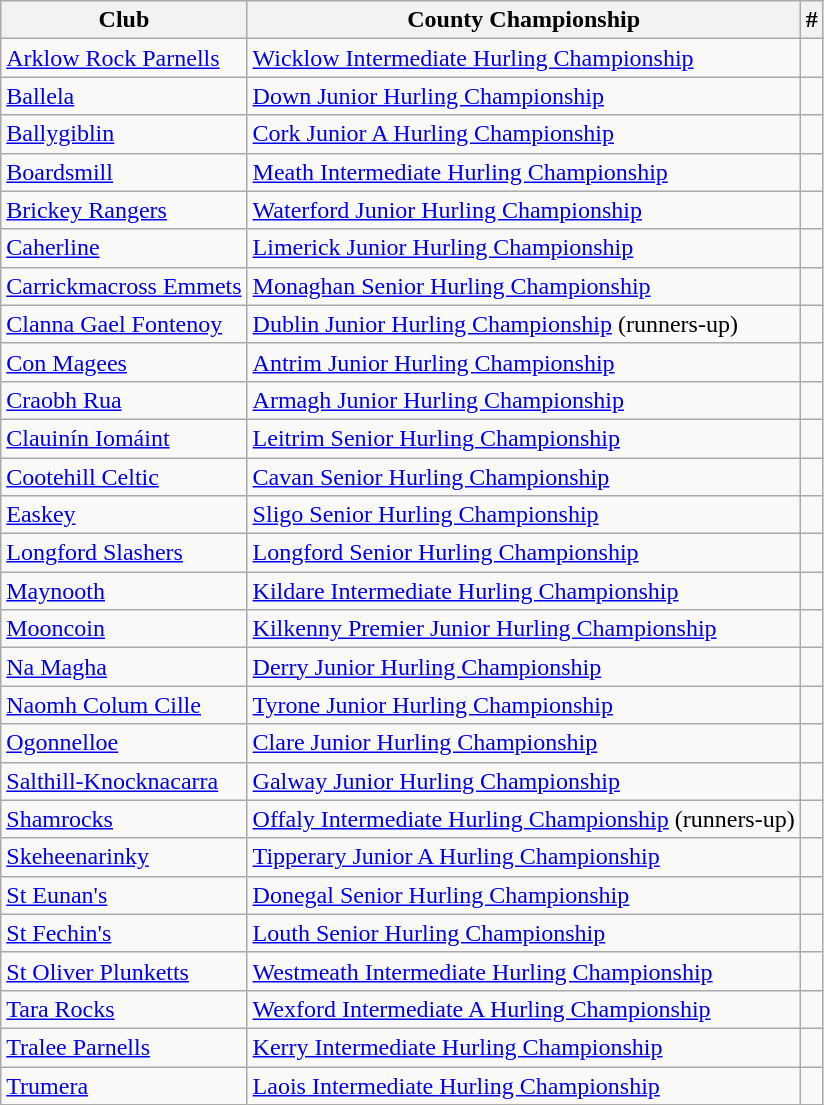<table class="wikitable sortable">
<tr>
<th>Club</th>
<th>County Championship</th>
<th>#</th>
</tr>
<tr>
<td> <a href='#'>Arklow Rock Parnells</a></td>
<td> <a href='#'>Wicklow Intermediate Hurling Championship</a></td>
<td></td>
</tr>
<tr>
<td> <a href='#'>Ballela</a></td>
<td> <a href='#'>Down Junior Hurling Championship</a></td>
<td></td>
</tr>
<tr>
<td> <a href='#'>Ballygiblin</a></td>
<td> <a href='#'>Cork Junior A Hurling Championship</a></td>
<td></td>
</tr>
<tr>
<td> <a href='#'>Boardsmill</a></td>
<td> <a href='#'>Meath Intermediate Hurling Championship</a></td>
<td></td>
</tr>
<tr>
<td> <a href='#'>Brickey Rangers</a></td>
<td> <a href='#'>Waterford Junior Hurling Championship</a></td>
<td></td>
</tr>
<tr>
<td> <a href='#'>Caherline</a></td>
<td> <a href='#'>Limerick Junior Hurling Championship</a></td>
<td></td>
</tr>
<tr>
<td> <a href='#'>Carrickmacross Emmets</a></td>
<td> <a href='#'>Monaghan Senior Hurling Championship</a></td>
<td></td>
</tr>
<tr>
<td> <a href='#'>Clanna Gael Fontenoy</a></td>
<td> <a href='#'>Dublin Junior Hurling Championship</a> (runners-up)</td>
<td></td>
</tr>
<tr>
<td> <a href='#'>Con Magees</a></td>
<td> <a href='#'>Antrim Junior Hurling Championship</a></td>
<td></td>
</tr>
<tr>
<td> <a href='#'>Craobh Rua</a></td>
<td> <a href='#'>Armagh Junior Hurling Championship</a></td>
<td></td>
</tr>
<tr>
<td> <a href='#'>Clauinín Iomáint</a></td>
<td> <a href='#'>Leitrim Senior Hurling Championship</a></td>
<td></td>
</tr>
<tr>
<td> <a href='#'>Cootehill Celtic</a></td>
<td> <a href='#'>Cavan Senior Hurling Championship</a></td>
<td></td>
</tr>
<tr>
<td> <a href='#'>Easkey</a></td>
<td> <a href='#'>Sligo Senior Hurling Championship</a></td>
<td></td>
</tr>
<tr>
<td> <a href='#'>Longford Slashers</a></td>
<td> <a href='#'>Longford Senior Hurling Championship</a></td>
<td></td>
</tr>
<tr>
<td> <a href='#'>Maynooth</a></td>
<td> <a href='#'>Kildare Intermediate Hurling Championship</a></td>
<td></td>
</tr>
<tr>
<td> <a href='#'>Mooncoin</a></td>
<td> <a href='#'>Kilkenny Premier Junior Hurling Championship</a></td>
<td></td>
</tr>
<tr>
<td> <a href='#'>Na Magha</a></td>
<td> <a href='#'>Derry Junior Hurling Championship</a></td>
<td></td>
</tr>
<tr>
<td> <a href='#'>Naomh Colum Cille</a></td>
<td> <a href='#'>Tyrone Junior Hurling Championship</a></td>
<td></td>
</tr>
<tr>
<td> <a href='#'>Ogonnelloe</a></td>
<td> <a href='#'>Clare Junior Hurling Championship</a></td>
<td></td>
</tr>
<tr>
<td> <a href='#'>Salthill-Knocknacarra</a></td>
<td> <a href='#'>Galway Junior Hurling Championship</a></td>
<td></td>
</tr>
<tr>
<td> <a href='#'>Shamrocks</a></td>
<td> <a href='#'>Offaly Intermediate Hurling Championship</a> (runners-up)</td>
<td></td>
</tr>
<tr>
<td> <a href='#'>Skeheenarinky</a></td>
<td> <a href='#'>Tipperary Junior A Hurling Championship</a></td>
<td></td>
</tr>
<tr>
<td> <a href='#'>St Eunan's</a></td>
<td> <a href='#'>Donegal Senior Hurling Championship</a></td>
<td></td>
</tr>
<tr>
<td> <a href='#'>St Fechin's</a></td>
<td> <a href='#'>Louth Senior Hurling Championship</a></td>
<td></td>
</tr>
<tr>
<td> <a href='#'>St Oliver Plunketts</a></td>
<td> <a href='#'>Westmeath Intermediate Hurling Championship</a></td>
<td></td>
</tr>
<tr>
<td> <a href='#'>Tara Rocks</a></td>
<td> <a href='#'>Wexford Intermediate A Hurling Championship</a></td>
<td></td>
</tr>
<tr>
<td> <a href='#'>Tralee Parnells</a></td>
<td> <a href='#'>Kerry Intermediate Hurling Championship</a></td>
<td></td>
</tr>
<tr>
<td> <a href='#'>Trumera</a></td>
<td> <a href='#'>Laois Intermediate Hurling Championship</a></td>
<td></td>
</tr>
</table>
